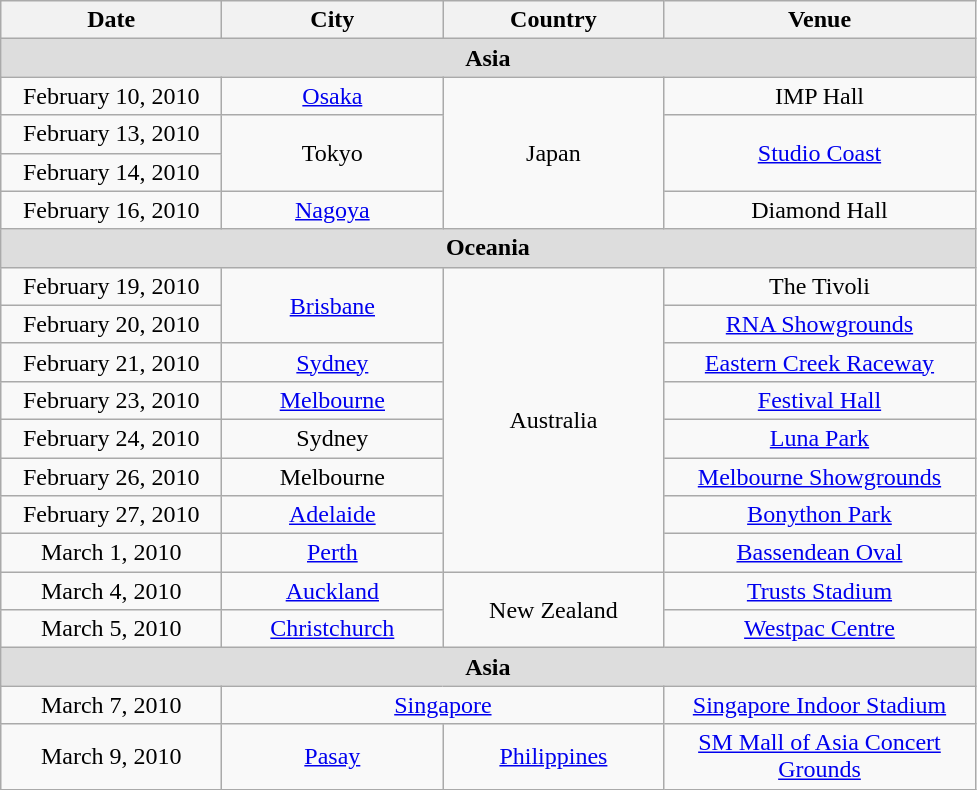<table class="wikitable" style="text-align:center;">
<tr>
<th style="width:140px;">Date</th>
<th style="width:140px;">City</th>
<th style="width:140px;">Country</th>
<th style="width:200px;">Venue</th>
</tr>
<tr style="background:#ddd;">
<td colspan="4"><strong>Asia</strong></td>
</tr>
<tr>
<td>February 10, 2010</td>
<td><a href='#'>Osaka</a></td>
<td rowspan="4">Japan</td>
<td>IMP Hall</td>
</tr>
<tr>
<td>February 13, 2010</td>
<td rowspan="2">Tokyo</td>
<td rowspan="2"><a href='#'>Studio Coast</a></td>
</tr>
<tr>
<td>February 14, 2010</td>
</tr>
<tr>
<td>February 16, 2010</td>
<td><a href='#'>Nagoya</a></td>
<td>Diamond Hall</td>
</tr>
<tr style="background:#ddd;">
<td colspan="4"><strong>Oceania</strong></td>
</tr>
<tr>
<td>February 19, 2010</td>
<td rowspan="2"><a href='#'>Brisbane</a></td>
<td rowspan="8">Australia</td>
<td>The Tivoli</td>
</tr>
<tr>
<td>February 20, 2010</td>
<td><a href='#'>RNA Showgrounds</a></td>
</tr>
<tr>
<td>February 21, 2010</td>
<td><a href='#'>Sydney</a></td>
<td><a href='#'>Eastern Creek Raceway</a></td>
</tr>
<tr>
<td>February 23, 2010</td>
<td><a href='#'>Melbourne</a></td>
<td><a href='#'>Festival Hall</a></td>
</tr>
<tr>
<td>February 24, 2010</td>
<td>Sydney</td>
<td><a href='#'>Luna Park</a></td>
</tr>
<tr>
<td>February 26, 2010</td>
<td>Melbourne</td>
<td><a href='#'>Melbourne Showgrounds</a></td>
</tr>
<tr>
<td>February 27, 2010</td>
<td><a href='#'>Adelaide</a></td>
<td><a href='#'>Bonython Park</a></td>
</tr>
<tr>
<td>March 1, 2010</td>
<td><a href='#'>Perth</a></td>
<td><a href='#'>Bassendean Oval</a></td>
</tr>
<tr>
<td>March 4, 2010</td>
<td><a href='#'>Auckland</a></td>
<td rowspan="2">New Zealand</td>
<td><a href='#'>Trusts Stadium</a></td>
</tr>
<tr>
<td>March 5, 2010</td>
<td><a href='#'>Christchurch</a></td>
<td><a href='#'>Westpac Centre</a></td>
</tr>
<tr style="background:#ddd;">
<td colspan="4"><strong>Asia</strong></td>
</tr>
<tr>
<td>March 7, 2010</td>
<td colspan="2"><a href='#'>Singapore</a></td>
<td><a href='#'>Singapore Indoor Stadium</a></td>
</tr>
<tr>
<td>March 9, 2010</td>
<td><a href='#'>Pasay</a></td>
<td><a href='#'>Philippines</a></td>
<td><a href='#'>SM Mall of Asia Concert Grounds</a></td>
</tr>
</table>
